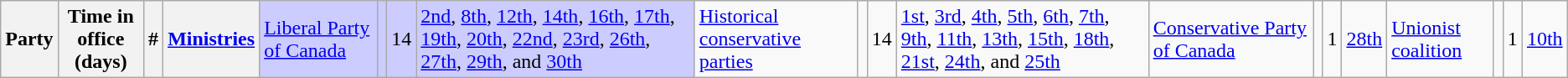<table class="wikitable">
<tr>
<th colspan="2">Party</th>
<th>Time in office<br>(days)</th>
<th><abbr>#</abbr></th>
<th><a href='#'>Ministries</a><br></th>
<td bgcolor="ccccff"><a href='#'>Liberal Party of Canada</a></td>
<td style="text-align:center;" bgcolor="ccccff"></td>
<td style="text-align:center;" bgcolor="ccccff">14</td>
<td bgcolor="ccccff"><a href='#'>2nd</a>, <a href='#'>8th</a>, <a href='#'>12th</a>, <a href='#'>14th</a>, <a href='#'>16th</a>, <a href='#'>17th</a>, <a href='#'>19th</a>, <a href='#'>20th</a>, <a href='#'>22nd</a>, <a href='#'>23rd</a>, <a href='#'>26th</a>, <a href='#'>27th</a>, <a href='#'>29th</a>, and <a href='#'>30th</a><br></td>
<td><a href='#'>Historical conservative parties</a></td>
<td style="text-align:center;"></td>
<td style="text-align:center;">14</td>
<td><a href='#'>1st</a>, <a href='#'>3rd</a>, <a href='#'>4th</a>, <a href='#'>5th</a>, <a href='#'>6th</a>, <a href='#'>7th</a>, <a href='#'>9th</a>, <a href='#'>11th</a>, <a href='#'>13th</a>, <a href='#'>15th</a>, <a href='#'>18th</a>, <a href='#'>21st</a>, <a href='#'>24th</a>, and <a href='#'>25th</a><br></td>
<td><a href='#'>Conservative Party of Canada</a></td>
<td style="text-align:center;"></td>
<td style="text-align:center;">1</td>
<td><a href='#'>28th</a><br></td>
<td><a href='#'>Unionist coalition</a></td>
<td style="text-align:center;"></td>
<td style="text-align:center;">1</td>
<td><a href='#'>10th</a></td>
</tr>
</table>
